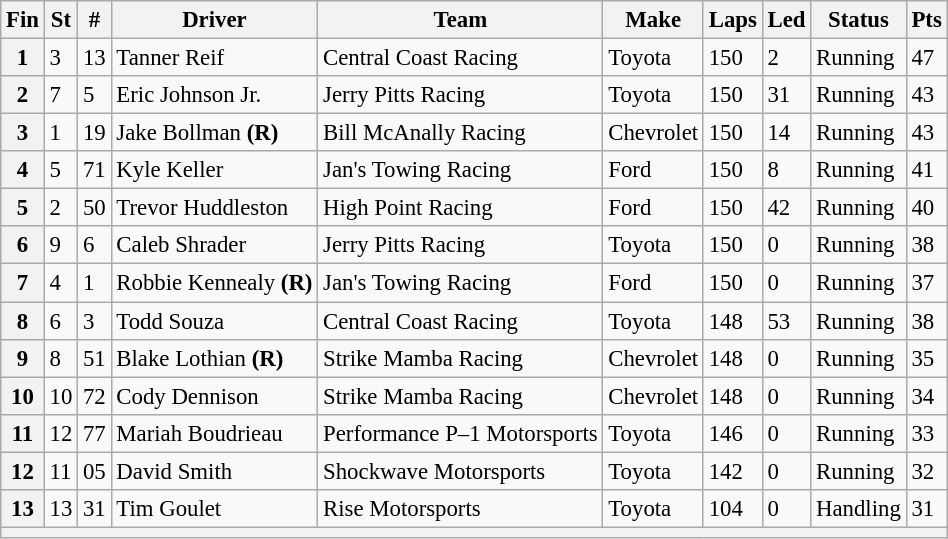<table class="wikitable" style="font-size:95%">
<tr>
<th>Fin</th>
<th>St</th>
<th>#</th>
<th>Driver</th>
<th>Team</th>
<th>Make</th>
<th>Laps</th>
<th>Led</th>
<th>Status</th>
<th>Pts</th>
</tr>
<tr>
<th>1</th>
<td>3</td>
<td>13</td>
<td nowrap="">Tanner Reif</td>
<td>Central Coast Racing</td>
<td>Toyota</td>
<td>150</td>
<td>2</td>
<td>Running</td>
<td>47</td>
</tr>
<tr>
<th>2</th>
<td>7</td>
<td>5</td>
<td>Eric Johnson Jr.</td>
<td>Jerry Pitts Racing</td>
<td>Toyota</td>
<td>150</td>
<td>31</td>
<td>Running</td>
<td>43</td>
</tr>
<tr>
<th>3</th>
<td>1</td>
<td>19</td>
<td>Jake Bollman <strong>(R)</strong></td>
<td>Bill McAnally Racing</td>
<td>Chevrolet</td>
<td>150</td>
<td>14</td>
<td>Running</td>
<td>43</td>
</tr>
<tr>
<th>4</th>
<td>5</td>
<td>71</td>
<td>Kyle Keller</td>
<td>Jan's Towing Racing</td>
<td>Ford</td>
<td>150</td>
<td>8</td>
<td>Running</td>
<td>41</td>
</tr>
<tr>
<th>5</th>
<td>2</td>
<td>50</td>
<td>Trevor Huddleston</td>
<td>High Point Racing</td>
<td>Ford</td>
<td>150</td>
<td>42</td>
<td>Running</td>
<td>40</td>
</tr>
<tr>
<th>6</th>
<td>9</td>
<td>6</td>
<td>Caleb Shrader</td>
<td>Jerry Pitts Racing</td>
<td>Toyota</td>
<td>150</td>
<td>0</td>
<td>Running</td>
<td>38</td>
</tr>
<tr>
<th>7</th>
<td>4</td>
<td>1</td>
<td>Robbie Kennealy <strong>(R)</strong></td>
<td>Jan's Towing Racing</td>
<td>Ford</td>
<td>150</td>
<td>0</td>
<td>Running</td>
<td>37</td>
</tr>
<tr>
<th>8</th>
<td>6</td>
<td>3</td>
<td>Todd Souza</td>
<td>Central Coast Racing</td>
<td>Toyota</td>
<td>148</td>
<td>53</td>
<td>Running</td>
<td>38</td>
</tr>
<tr>
<th>9</th>
<td>8</td>
<td>51</td>
<td>Blake Lothian <strong>(R)</strong></td>
<td>Strike Mamba Racing</td>
<td>Chevrolet</td>
<td>148</td>
<td>0</td>
<td>Running</td>
<td>35</td>
</tr>
<tr>
<th>10</th>
<td>10</td>
<td>72</td>
<td>Cody Dennison</td>
<td>Strike Mamba Racing</td>
<td>Chevrolet</td>
<td>148</td>
<td>0</td>
<td>Running</td>
<td>34</td>
</tr>
<tr>
<th>11</th>
<td>12</td>
<td>77</td>
<td>Mariah Boudrieau</td>
<td>Performance P–1 Motorsports</td>
<td>Toyota</td>
<td>146</td>
<td>0</td>
<td>Running</td>
<td>33</td>
</tr>
<tr>
<th>12</th>
<td>11</td>
<td>05</td>
<td>David Smith</td>
<td nowrap="">Shockwave Motorsports</td>
<td>Toyota</td>
<td>142</td>
<td>0</td>
<td>Running</td>
<td>32</td>
</tr>
<tr>
<th>13</th>
<td>13</td>
<td>31</td>
<td>Tim Goulet</td>
<td>Rise Motorsports</td>
<td>Toyota</td>
<td>104</td>
<td>0</td>
<td>Handling</td>
<td>31</td>
</tr>
<tr>
<th colspan="10"></th>
</tr>
</table>
